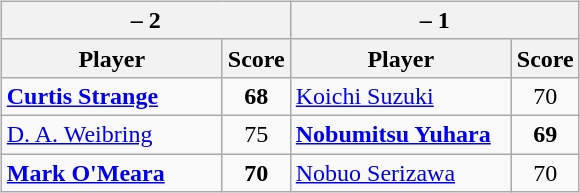<table>
<tr>
<td><br><table class=wikitable>
<tr>
<th colspan=2> – 2</th>
<th colspan=2> – 1</th>
</tr>
<tr>
<th width=140>Player</th>
<th>Score</th>
<th width=140>Player</th>
<th>Score</th>
</tr>
<tr>
<td><strong><a href='#'>Curtis Strange</a></strong></td>
<td align=center><strong>68</strong></td>
<td><a href='#'>Koichi Suzuki</a></td>
<td align=center>70</td>
</tr>
<tr>
<td><a href='#'>D. A. Weibring</a></td>
<td align=center>75</td>
<td><strong><a href='#'>Nobumitsu Yuhara</a></strong></td>
<td align=center><strong>69</strong></td>
</tr>
<tr>
<td><strong><a href='#'>Mark O'Meara</a></strong></td>
<td align=center><strong>70</strong></td>
<td><a href='#'>Nobuo Serizawa</a></td>
<td align=center>70</td>
</tr>
</table>
</td>
</tr>
</table>
